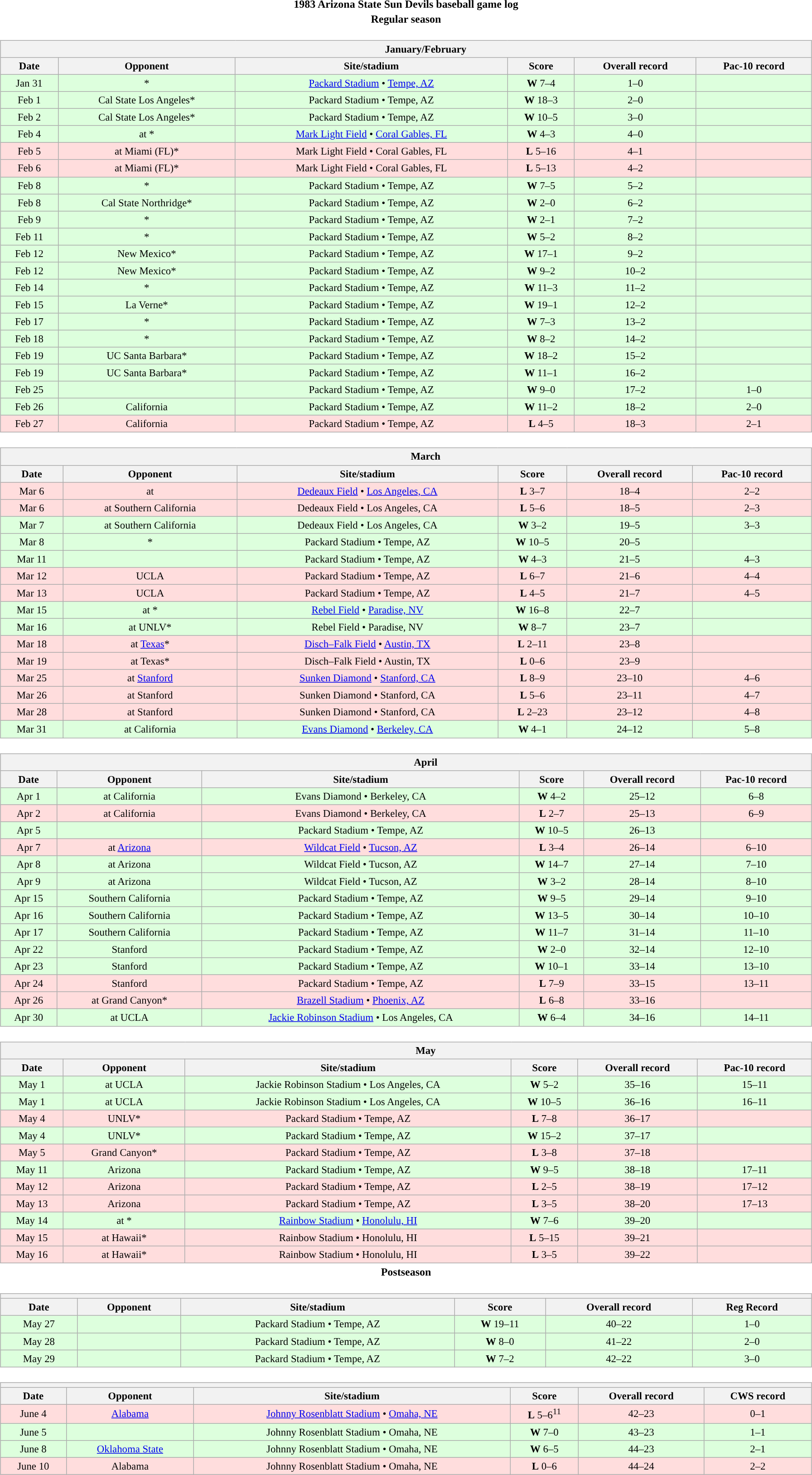<table class="toccolours" width=95% style="margin:1.5em auto; text-align:center;">
<tr>
<th colspan=2>1983 Arizona State Sun Devils baseball game log</th>
</tr>
<tr>
<th colspan=2>Regular season</th>
</tr>
<tr valign="top">
<td><br><table class="wikitable collapsible collapsed" style="margin:auto; font-size:95%; width:100%">
<tr>
<th colspan=11 style="padding-left:4em;">January/February</th>
</tr>
<tr>
<th>Date</th>
<th>Opponent</th>
<th>Site/stadium</th>
<th>Score</th>
<th>Overall record</th>
<th>Pac-10 record</th>
</tr>
<tr bgcolor=ddffdd>
<td>Jan 31</td>
<td>*</td>
<td><a href='#'>Packard Stadium</a> • <a href='#'>Tempe, AZ</a></td>
<td><strong>W</strong> 7–4</td>
<td>1–0</td>
<td></td>
</tr>
<tr bgcolor=ddffdd>
<td>Feb 1</td>
<td>Cal State Los Angeles*</td>
<td>Packard Stadium • Tempe, AZ</td>
<td><strong>W</strong> 18–3</td>
<td>2–0</td>
<td></td>
</tr>
<tr bgcolor=ddffdd>
<td>Feb 2</td>
<td>Cal State Los Angeles*</td>
<td>Packard Stadium • Tempe, AZ</td>
<td><strong>W</strong> 10–5</td>
<td>3–0</td>
<td></td>
</tr>
<tr bgcolor=ddffdd>
<td>Feb 4</td>
<td>at *</td>
<td><a href='#'>Mark Light Field</a> • <a href='#'>Coral Gables, FL</a></td>
<td><strong>W</strong> 4–3</td>
<td>4–0</td>
<td></td>
</tr>
<tr bgcolor=ffdddd>
<td>Feb 5</td>
<td>at Miami (FL)*</td>
<td>Mark Light Field • Coral Gables, FL</td>
<td><strong>L</strong> 5–16</td>
<td>4–1</td>
<td></td>
</tr>
<tr bgcolor=ffdddd>
<td>Feb 6</td>
<td>at Miami (FL)*</td>
<td>Mark Light Field • Coral Gables, FL</td>
<td><strong>L</strong> 5–13</td>
<td>4–2</td>
<td></td>
</tr>
<tr bgcolor=ddffdd>
<td>Feb 8</td>
<td>*</td>
<td>Packard Stadium • Tempe, AZ</td>
<td><strong>W</strong> 7–5</td>
<td>5–2</td>
<td></td>
</tr>
<tr bgcolor=ddffdd>
<td>Feb 8</td>
<td>Cal State Northridge*</td>
<td>Packard Stadium • Tempe, AZ</td>
<td><strong>W</strong> 2–0</td>
<td>6–2</td>
<td></td>
</tr>
<tr bgcolor=ddffdd>
<td>Feb 9</td>
<td>*</td>
<td>Packard Stadium • Tempe, AZ</td>
<td><strong>W</strong> 2–1</td>
<td>7–2</td>
<td></td>
</tr>
<tr bgcolor=ddffdd>
<td>Feb 11</td>
<td>*</td>
<td>Packard Stadium • Tempe, AZ</td>
<td><strong>W</strong> 5–2</td>
<td>8–2</td>
<td></td>
</tr>
<tr bgcolor=ddffdd>
<td>Feb 12</td>
<td>New Mexico*</td>
<td>Packard Stadium • Tempe, AZ</td>
<td><strong>W</strong> 17–1</td>
<td>9–2</td>
<td></td>
</tr>
<tr bgcolor=ddffdd>
<td>Feb 12</td>
<td>New Mexico*</td>
<td>Packard Stadium • Tempe, AZ</td>
<td><strong>W</strong> 9–2</td>
<td>10–2</td>
<td></td>
</tr>
<tr bgcolor=ddffdd>
<td>Feb 14</td>
<td>*</td>
<td>Packard Stadium • Tempe, AZ</td>
<td><strong>W</strong> 11–3</td>
<td>11–2</td>
<td></td>
</tr>
<tr bgcolor=ddffdd>
<td>Feb 15</td>
<td>La Verne*</td>
<td>Packard Stadium • Tempe, AZ</td>
<td><strong>W</strong> 19–1</td>
<td>12–2</td>
<td></td>
</tr>
<tr bgcolor=ddffdd>
<td>Feb 17</td>
<td>*</td>
<td>Packard Stadium • Tempe, AZ</td>
<td><strong>W</strong> 7–3</td>
<td>13–2</td>
<td></td>
</tr>
<tr bgcolor=ddffdd>
<td>Feb 18</td>
<td>*</td>
<td>Packard Stadium • Tempe, AZ</td>
<td><strong>W</strong> 8–2</td>
<td>14–2</td>
<td></td>
</tr>
<tr bgcolor=ddffdd>
<td>Feb 19</td>
<td>UC Santa Barbara*</td>
<td>Packard Stadium • Tempe, AZ</td>
<td><strong>W</strong> 18–2</td>
<td>15–2</td>
<td></td>
</tr>
<tr bgcolor=ddffdd>
<td>Feb 19</td>
<td>UC Santa Barbara*</td>
<td>Packard Stadium • Tempe, AZ</td>
<td><strong>W</strong> 11–1</td>
<td>16–2</td>
<td></td>
</tr>
<tr bgcolor=ddffdd>
<td>Feb 25</td>
<td></td>
<td>Packard Stadium • Tempe, AZ</td>
<td><strong>W</strong> 9–0</td>
<td>17–2</td>
<td>1–0</td>
</tr>
<tr bgcolor=ddffdd>
<td>Feb 26</td>
<td>California</td>
<td>Packard Stadium • Tempe, AZ</td>
<td><strong>W</strong> 11–2</td>
<td>18–2</td>
<td>2–0</td>
</tr>
<tr bgcolor=ffdddd>
<td>Feb 27</td>
<td>California</td>
<td>Packard Stadium • Tempe, AZ</td>
<td><strong>L</strong> 4–5</td>
<td>18–3</td>
<td>2–1</td>
</tr>
</table>
</td>
</tr>
<tr>
<td><br><table class="wikitable collapsible collapsed" style="margin:auto; font-size:95%; width:100%">
<tr>
<th colspan=11 style="padding-left:4em;">March</th>
</tr>
<tr>
<th>Date</th>
<th>Opponent</th>
<th>Site/stadium</th>
<th>Score</th>
<th>Overall record</th>
<th>Pac-10 record</th>
</tr>
<tr bgcolor=ffdddd>
<td>Mar 6</td>
<td>at </td>
<td><a href='#'>Dedeaux Field</a> • <a href='#'>Los Angeles, CA</a></td>
<td><strong>L</strong> 3–7</td>
<td>18–4</td>
<td>2–2</td>
</tr>
<tr bgcolor=ffdddd>
<td>Mar 6</td>
<td>at Southern California</td>
<td>Dedeaux Field • Los Angeles, CA</td>
<td><strong>L</strong> 5–6</td>
<td>18–5</td>
<td>2–3</td>
</tr>
<tr bgcolor=ddffdd>
<td>Mar 7</td>
<td>at Southern California</td>
<td>Dedeaux Field • Los Angeles, CA</td>
<td><strong>W</strong> 3–2</td>
<td>19–5</td>
<td>3–3</td>
</tr>
<tr bgcolor=ddffdd>
<td>Mar 8</td>
<td>*</td>
<td>Packard Stadium • Tempe, AZ</td>
<td><strong>W</strong> 10–5</td>
<td>20–5</td>
<td></td>
</tr>
<tr bgcolor=ddffdd>
<td>Mar 11</td>
<td></td>
<td>Packard Stadium • Tempe, AZ</td>
<td><strong>W</strong> 4–3</td>
<td>21–5</td>
<td>4–3</td>
</tr>
<tr bgcolor=ffdddd>
<td>Mar 12</td>
<td>UCLA</td>
<td>Packard Stadium • Tempe, AZ</td>
<td><strong>L</strong> 6–7</td>
<td>21–6</td>
<td>4–4</td>
</tr>
<tr bgcolor=ffdddd>
<td>Mar 13</td>
<td>UCLA</td>
<td>Packard Stadium • Tempe, AZ</td>
<td><strong>L</strong> 4–5</td>
<td>21–7</td>
<td>4–5</td>
</tr>
<tr bgcolor=ddffdd>
<td>Mar 15</td>
<td>at *</td>
<td><a href='#'>Rebel Field</a> • <a href='#'>Paradise, NV</a></td>
<td><strong>W</strong> 16–8</td>
<td>22–7</td>
<td></td>
</tr>
<tr bgcolor=ddffdd>
<td>Mar 16</td>
<td>at UNLV*</td>
<td>Rebel Field • Paradise, NV</td>
<td><strong>W</strong> 8–7</td>
<td>23–7</td>
<td></td>
</tr>
<tr bgcolor=ffdddd>
<td>Mar 18</td>
<td>at <a href='#'>Texas</a>*</td>
<td><a href='#'>Disch–Falk Field</a> • <a href='#'>Austin, TX</a></td>
<td><strong>L</strong> 2–11</td>
<td>23–8</td>
<td></td>
</tr>
<tr bgcolor=ffdddd>
<td>Mar 19</td>
<td>at Texas*</td>
<td>Disch–Falk Field • Austin, TX</td>
<td><strong>L</strong> 0–6</td>
<td>23–9</td>
<td></td>
</tr>
<tr bgcolor=ffdddd>
<td>Mar 25</td>
<td>at <a href='#'>Stanford</a></td>
<td><a href='#'>Sunken Diamond</a> • <a href='#'>Stanford, CA</a></td>
<td><strong>L</strong> 8–9</td>
<td>23–10</td>
<td>4–6</td>
</tr>
<tr bgcolor=ffdddd>
<td>Mar 26</td>
<td>at Stanford</td>
<td>Sunken Diamond • Stanford, CA</td>
<td><strong>L</strong> 5–6</td>
<td>23–11</td>
<td>4–7</td>
</tr>
<tr bgcolor=ffdddd>
<td>Mar 28</td>
<td>at Stanford</td>
<td>Sunken Diamond • Stanford, CA</td>
<td><strong>L</strong> 2–23</td>
<td>23–12</td>
<td>4–8</td>
</tr>
<tr bgcolor=ddffdd>
<td>Mar 31</td>
<td>at California</td>
<td><a href='#'>Evans Diamond</a> • <a href='#'>Berkeley, CA</a></td>
<td><strong>W</strong> 4–1</td>
<td>24–12</td>
<td>5–8</td>
</tr>
</table>
</td>
</tr>
<tr>
<td><br><table class="wikitable collapsible collapsed" style="margin:auto; font-size:95%; width:100%">
<tr>
<th colspan=11 style="padding-left:4em;">April</th>
</tr>
<tr>
<th>Date</th>
<th>Opponent</th>
<th>Site/stadium</th>
<th>Score</th>
<th>Overall record</th>
<th>Pac-10 record</th>
</tr>
<tr bgcolor=ddffdd>
<td>Apr 1</td>
<td>at California</td>
<td>Evans Diamond • Berkeley, CA</td>
<td><strong>W</strong> 4–2</td>
<td>25–12</td>
<td>6–8</td>
</tr>
<tr bgcolor=ffdddd>
<td>Apr 2</td>
<td>at California</td>
<td>Evans Diamond • Berkeley, CA</td>
<td><strong>L</strong> 2–7</td>
<td>25–13</td>
<td>6–9</td>
</tr>
<tr bgcolor=ddffdd>
<td>Apr 5</td>
<td></td>
<td>Packard Stadium • Tempe, AZ</td>
<td><strong>W</strong> 10–5</td>
<td>26–13</td>
<td></td>
</tr>
<tr bgcolor=ffdddd>
<td>Apr 7</td>
<td>at <a href='#'>Arizona</a></td>
<td><a href='#'>Wildcat Field</a> • <a href='#'>Tucson, AZ</a></td>
<td><strong>L</strong> 3–4</td>
<td>26–14</td>
<td>6–10</td>
</tr>
<tr bgcolor=ddffdd>
<td>Apr 8</td>
<td>at Arizona</td>
<td>Wildcat Field • Tucson, AZ</td>
<td><strong>W</strong> 14–7</td>
<td>27–14</td>
<td>7–10</td>
</tr>
<tr bgcolor=ddffdd>
<td>Apr 9</td>
<td>at Arizona</td>
<td>Wildcat Field • Tucson, AZ</td>
<td><strong>W</strong> 3–2</td>
<td>28–14</td>
<td>8–10</td>
</tr>
<tr bgcolor=ddffdd>
<td>Apr 15</td>
<td>Southern California</td>
<td>Packard Stadium • Tempe, AZ</td>
<td><strong>W</strong> 9–5</td>
<td>29–14</td>
<td>9–10</td>
</tr>
<tr bgcolor=ddffdd>
<td>Apr 16</td>
<td>Southern California</td>
<td>Packard Stadium • Tempe, AZ</td>
<td><strong>W</strong> 13–5</td>
<td>30–14</td>
<td>10–10</td>
</tr>
<tr bgcolor=ddffdd>
<td>Apr 17</td>
<td>Southern California</td>
<td>Packard Stadium • Tempe, AZ</td>
<td><strong>W</strong> 11–7</td>
<td>31–14</td>
<td>11–10</td>
</tr>
<tr bgcolor=ddffdd>
<td>Apr 22</td>
<td>Stanford</td>
<td>Packard Stadium • Tempe, AZ</td>
<td><strong>W</strong> 2–0</td>
<td>32–14</td>
<td>12–10</td>
</tr>
<tr bgcolor=ddffdd>
<td>Apr 23</td>
<td>Stanford</td>
<td>Packard Stadium • Tempe, AZ</td>
<td><strong>W</strong> 10–1</td>
<td>33–14</td>
<td>13–10</td>
</tr>
<tr bgcolor=ffdddd>
<td>Apr 24</td>
<td>Stanford</td>
<td>Packard Stadium • Tempe, AZ</td>
<td><strong>L</strong> 7–9</td>
<td>33–15</td>
<td>13–11</td>
</tr>
<tr bgcolor=ffdddd>
<td>Apr 26</td>
<td>at Grand Canyon*</td>
<td><a href='#'>Brazell Stadium</a> • <a href='#'>Phoenix, AZ</a></td>
<td><strong>L</strong> 6–8</td>
<td>33–16</td>
<td></td>
</tr>
<tr bgcolor=ddffdd>
<td>Apr 30</td>
<td>at UCLA</td>
<td><a href='#'>Jackie Robinson Stadium</a> • Los Angeles, CA</td>
<td><strong>W</strong> 6–4</td>
<td>34–16</td>
<td>14–11</td>
</tr>
</table>
</td>
</tr>
<tr>
<td><br><table class="wikitable collapsible collapsed" style="margin:auto; font-size:95%; width:100%">
<tr>
<th colspan=11 style="padding-left:4em;">May</th>
</tr>
<tr>
<th>Date</th>
<th>Opponent</th>
<th>Site/stadium</th>
<th>Score</th>
<th>Overall record</th>
<th>Pac-10 record</th>
</tr>
<tr bgcolor=ddffdd>
<td>May 1</td>
<td>at UCLA</td>
<td>Jackie Robinson Stadium • Los Angeles, CA</td>
<td><strong>W</strong> 5–2</td>
<td>35–16</td>
<td>15–11</td>
</tr>
<tr bgcolor=ddffdd>
<td>May 1</td>
<td>at UCLA</td>
<td>Jackie Robinson Stadium • Los Angeles, CA</td>
<td><strong>W</strong> 10–5</td>
<td>36–16</td>
<td>16–11</td>
</tr>
<tr bgcolor=ffdddd>
<td>May 4</td>
<td>UNLV*</td>
<td>Packard Stadium • Tempe, AZ</td>
<td><strong>L</strong> 7–8</td>
<td>36–17</td>
<td></td>
</tr>
<tr bgcolor=ddffdd>
<td>May 4</td>
<td>UNLV*</td>
<td>Packard Stadium • Tempe, AZ</td>
<td><strong>W</strong> 15–2</td>
<td>37–17</td>
<td></td>
</tr>
<tr bgcolor=ffdddd>
<td>May 5</td>
<td>Grand Canyon*</td>
<td>Packard Stadium • Tempe, AZ</td>
<td><strong>L</strong> 3–8</td>
<td>37–18</td>
<td></td>
</tr>
<tr bgcolor=ddffdd>
<td>May 11</td>
<td>Arizona</td>
<td>Packard Stadium • Tempe, AZ</td>
<td><strong>W</strong> 9–5</td>
<td>38–18</td>
<td>17–11</td>
</tr>
<tr bgcolor=ffdddd>
<td>May 12</td>
<td>Arizona</td>
<td>Packard Stadium • Tempe, AZ</td>
<td><strong>L</strong> 2–5</td>
<td>38–19</td>
<td>17–12</td>
</tr>
<tr bgcolor=ffdddd>
<td>May 13</td>
<td>Arizona</td>
<td>Packard Stadium • Tempe, AZ</td>
<td><strong>L</strong> 3–5</td>
<td>38–20</td>
<td>17–13</td>
</tr>
<tr bgcolor=ddffdd>
<td>May 14</td>
<td>at *</td>
<td><a href='#'>Rainbow Stadium</a> • <a href='#'>Honolulu, HI</a></td>
<td><strong>W</strong> 7–6</td>
<td>39–20</td>
<td></td>
</tr>
<tr bgcolor=ffdddd>
<td>May 15</td>
<td>at Hawaii*</td>
<td>Rainbow Stadium • Honolulu, HI</td>
<td><strong>L</strong> 5–15</td>
<td>39–21</td>
<td></td>
</tr>
<tr bgcolor=ffdddd>
<td>May 16</td>
<td>at Hawaii*</td>
<td>Rainbow Stadium • Honolulu, HI</td>
<td><strong>L</strong> 3–5</td>
<td>39–22</td>
<td></td>
</tr>
</table>
</td>
</tr>
<tr>
<th colspan=2>Postseason</th>
</tr>
<tr valign="top">
<td><br><table class="wikitable collapsible collapsed" style="margin:auto; font-size:95%; width:100%">
<tr>
<th colspan=11 style="padding-left:4em;"></th>
</tr>
<tr>
<th>Date</th>
<th>Opponent</th>
<th>Site/stadium</th>
<th>Score</th>
<th>Overall record</th>
<th>Reg Record</th>
</tr>
<tr bgcolor=ddffdd>
<td>May 27</td>
<td></td>
<td>Packard Stadium • Tempe, AZ</td>
<td><strong>W</strong> 19–11</td>
<td>40–22</td>
<td>1–0</td>
</tr>
<tr bgcolor=ddffdd>
<td>May 28</td>
<td></td>
<td>Packard Stadium • Tempe, AZ</td>
<td><strong>W</strong> 8–0</td>
<td>41–22</td>
<td>2–0</td>
</tr>
<tr bgcolor=ddffdd>
<td>May 29</td>
<td></td>
<td>Packard Stadium • Tempe, AZ</td>
<td><strong>W</strong> 7–2</td>
<td>42–22</td>
<td>3–0</td>
</tr>
</table>
</td>
</tr>
<tr valign="top">
<td><br><table class="wikitable collapsible collapsed" style="margin:auto; font-size:95%; width:100%">
<tr>
<th colspan=11 style="padding-left:4em; "></th>
</tr>
<tr>
<th>Date</th>
<th>Opponent</th>
<th>Site/stadium</th>
<th>Score</th>
<th>Overall record</th>
<th>CWS record</th>
</tr>
<tr bgcolor=ffdddd>
<td>June 4</td>
<td><a href='#'>Alabama</a></td>
<td><a href='#'>Johnny Rosenblatt Stadium</a> • <a href='#'>Omaha, NE</a></td>
<td><strong>L</strong> 5–6<sup>11</sup></td>
<td>42–23</td>
<td>0–1</td>
</tr>
<tr bgcolor=ddffdd>
<td>June 5</td>
<td></td>
<td>Johnny Rosenblatt Stadium • Omaha, NE</td>
<td><strong>W</strong> 7–0</td>
<td>43–23</td>
<td>1–1</td>
</tr>
<tr bgcolor=ddffdd>
<td>June 8</td>
<td><a href='#'>Oklahoma State</a></td>
<td>Johnny Rosenblatt Stadium • Omaha, NE</td>
<td><strong>W</strong> 6–5</td>
<td>44–23</td>
<td>2–1</td>
</tr>
<tr bgcolor=ffdddd>
<td>June 10</td>
<td>Alabama</td>
<td>Johnny Rosenblatt Stadium • Omaha, NE</td>
<td><strong>L</strong> 0–6</td>
<td>44–24</td>
<td>2–2</td>
</tr>
</table>
</td>
</tr>
</table>
